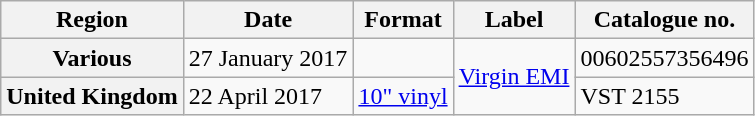<table class="wikitable plainrowheaders">
<tr>
<th scope="col">Region</th>
<th scope="col">Date</th>
<th scope="col">Format</th>
<th scope="col">Label</th>
<th scope="col">Catalogue no.</th>
</tr>
<tr>
<th scope="row">Various</th>
<td>27 January 2017</td>
<td></td>
<td rowspan="2"><a href='#'>Virgin EMI</a></td>
<td>00602557356496</td>
</tr>
<tr>
<th scope="row">United Kingdom</th>
<td>22 April 2017</td>
<td><a href='#'>10" vinyl</a> </td>
<td>VST 2155</td>
</tr>
</table>
